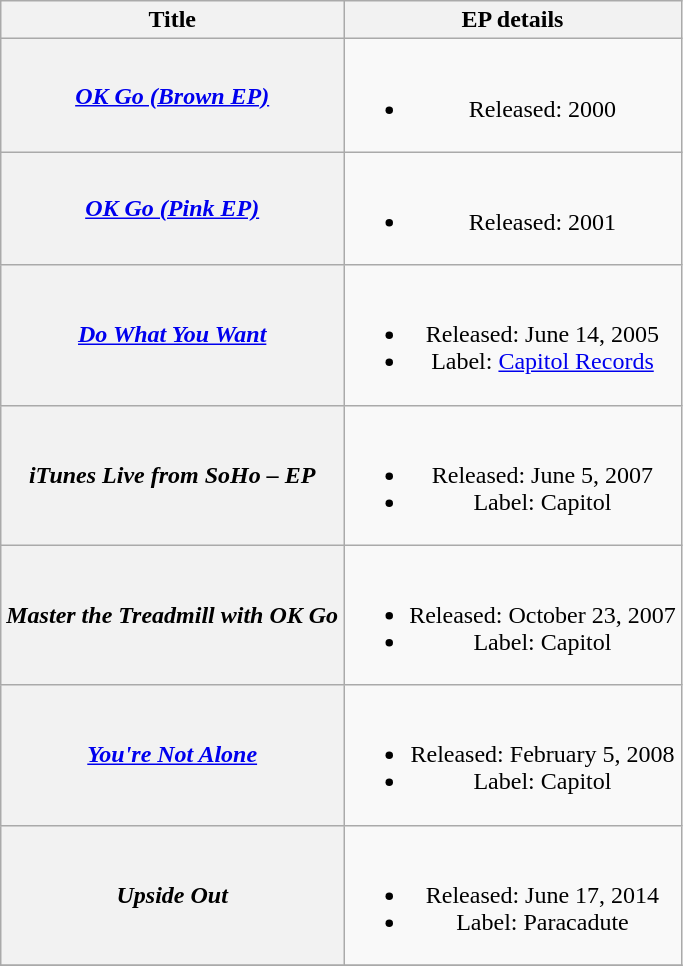<table class="wikitable plainrowheaders" style="text-align:center;" border="1">
<tr>
<th scope="col">Title</th>
<th scope="col">EP details</th>
</tr>
<tr>
<th scope="row"><em><a href='#'>OK Go (Brown EP)</a></em></th>
<td><br><ul><li>Released: 2000</li></ul></td>
</tr>
<tr>
<th scope="row"><em><a href='#'>OK Go (Pink EP)</a></em></th>
<td><br><ul><li>Released: 2001</li></ul></td>
</tr>
<tr>
<th scope="row"><em><a href='#'>Do What You Want</a></em></th>
<td><br><ul><li>Released: June 14, 2005</li><li>Label: <a href='#'>Capitol Records</a></li></ul></td>
</tr>
<tr>
<th scope="row"><em>iTunes Live from SoHo – EP</em></th>
<td><br><ul><li>Released: June 5, 2007</li><li>Label: Capitol</li></ul></td>
</tr>
<tr>
<th scope="row"><em>Master the Treadmill with OK Go</em></th>
<td><br><ul><li>Released: October 23, 2007</li><li>Label: Capitol</li></ul></td>
</tr>
<tr>
<th scope="row"><em><a href='#'>You're Not Alone</a></em><br></th>
<td><br><ul><li>Released: February 5, 2008</li><li>Label: Capitol</li></ul></td>
</tr>
<tr>
<th scope="row"><em>Upside Out</em></th>
<td><br><ul><li>Released: June 17, 2014</li><li>Label: Paracadute</li></ul></td>
</tr>
<tr>
</tr>
</table>
